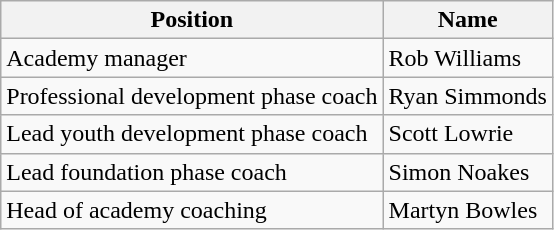<table class="wikitable">
<tr>
<th>Position</th>
<th>Name</th>
</tr>
<tr>
<td>Academy manager</td>
<td>Rob Williams</td>
</tr>
<tr>
<td>Professional development phase coach</td>
<td>Ryan Simmonds</td>
</tr>
<tr>
<td>Lead youth development phase coach</td>
<td>Scott Lowrie</td>
</tr>
<tr>
<td>Lead foundation phase coach</td>
<td>Simon Noakes</td>
</tr>
<tr>
<td>Head of academy coaching</td>
<td>Martyn Bowles</td>
</tr>
</table>
